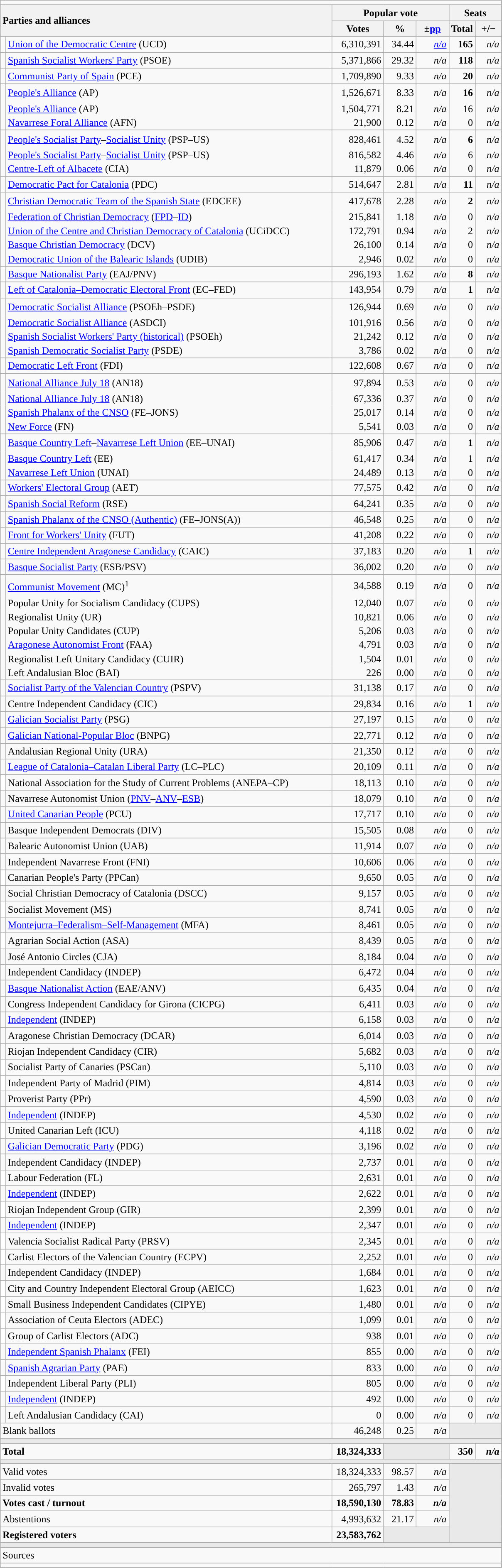<table class="wikitable" style="text-align:right;">
<tr>
<td colspan="7"></td>
</tr>
<tr>
<th style="text-align:left;" rowspan="2" colspan="2" width="525">Parties and alliances</th>
<th colspan="3">Popular vote</th>
<th colspan="2">Seats</th>
</tr>
<tr>
<th width="75">Votes</th>
<th width="45">%</th>
<th width="45">±<a href='#'>pp</a></th>
<th width="35">Total</th>
<th width="35">+/−</th>
</tr>
<tr>
<td width="1" style="color:inherit;background:"></td>
<td align="left"><a href='#'>Union of the Democratic Centre</a> (UCD)</td>
<td>6,310,391</td>
<td>34.44</td>
<td><em><a href='#'>n/a</a></em></td>
<td><strong>165</strong></td>
<td><em>n/a</em></td>
</tr>
<tr>
<td style="color:inherit;background:"></td>
<td align="left"><a href='#'>Spanish Socialist Workers' Party</a> (PSOE)</td>
<td>5,371,866</td>
<td>29.32</td>
<td><em>n/a</em></td>
<td><strong>118</strong></td>
<td><em>n/a</em></td>
</tr>
<tr>
<td style="color:inherit;background:"></td>
<td align="left"><a href='#'>Communist Party of Spain</a> (PCE)</td>
<td>1,709,890</td>
<td>9.33</td>
<td><em>n/a</em></td>
<td><strong>20</strong></td>
<td><em>n/a</em></td>
</tr>
<tr style="line-height:22px;">
<td rowspan="3" style="color:inherit;background:"></td>
<td align="left"><a href='#'>People's Alliance</a> (AP)</td>
<td>1,526,671</td>
<td>8.33</td>
<td><em>n/a</em></td>
<td><strong>16</strong></td>
<td><em>n/a</em></td>
</tr>
<tr style="border-bottom-style:hidden; border-top-style:hidden; line-height:16px;">
<td align="left"><span><a href='#'>People's Alliance</a> (AP)</span></td>
<td>1,504,771</td>
<td>8.21</td>
<td><em>n/a</em></td>
<td>16</td>
<td><em>n/a</em></td>
</tr>
<tr style="line-height:16px;">
<td align="left"><span><a href='#'>Navarrese Foral Alliance</a> (AFN)</span></td>
<td>21,900</td>
<td>0.12</td>
<td><em>n/a</em></td>
<td>0</td>
<td><em>n/a</em></td>
</tr>
<tr style="line-height:22px;">
<td rowspan="3" style="color:inherit;background:"></td>
<td align="left"><a href='#'>People's Socialist Party</a>–<a href='#'>Socialist Unity</a> (PSP–US)</td>
<td>828,461</td>
<td>4.52</td>
<td><em>n/a</em></td>
<td><strong>6</strong></td>
<td><em>n/a</em></td>
</tr>
<tr style="border-bottom-style:hidden; border-top-style:hidden; line-height:16px;">
<td align="left"><span><a href='#'>People's Socialist Party</a>–<a href='#'>Socialist Unity</a> (PSP–US)</span></td>
<td>816,582</td>
<td>4.46</td>
<td><em>n/a</em></td>
<td>6</td>
<td><em>n/a</em></td>
</tr>
<tr style="line-height:16px;">
<td align="left"><span><a href='#'>Centre-Left of Albacete</a> (CIA)</span></td>
<td>11,879</td>
<td>0.06</td>
<td><em>n/a</em></td>
<td>0</td>
<td><em>n/a</em></td>
</tr>
<tr>
<td style="color:inherit;background:"></td>
<td align="left"><a href='#'>Democratic Pact for Catalonia</a> (PDC)</td>
<td>514,647</td>
<td>2.81</td>
<td><em>n/a</em></td>
<td><strong>11</strong></td>
<td><em>n/a</em></td>
</tr>
<tr style="line-height:22px;">
<td rowspan="5" style="color:inherit;background:"></td>
<td align="left"><a href='#'>Christian Democratic Team of the Spanish State</a> (EDCEE)</td>
<td>417,678</td>
<td>2.28</td>
<td><em>n/a</em></td>
<td><strong>2</strong></td>
<td><em>n/a</em></td>
</tr>
<tr style="border-bottom-style:hidden; border-top-style:hidden; line-height:16px;">
<td align="left"><span><a href='#'>Federation of Christian Democracy</a> (<a href='#'>FPD</a>–<a href='#'>ID</a>)</span></td>
<td>215,841</td>
<td>1.18</td>
<td><em>n/a</em></td>
<td>0</td>
<td><em>n/a</em></td>
</tr>
<tr style="border-bottom-style:hidden; line-height:16px;">
<td align="left"><span><a href='#'>Union of the Centre and Christian Democracy of Catalonia</a> (UCiDCC)</span></td>
<td>172,791</td>
<td>0.94</td>
<td><em>n/a</em></td>
<td>2</td>
<td><em>n/a</em></td>
</tr>
<tr style="border-bottom-style:hidden; line-height:16px;">
<td align="left"><span><a href='#'>Basque Christian Democracy</a> (DCV)</span></td>
<td>26,100</td>
<td>0.14</td>
<td><em>n/a</em></td>
<td>0</td>
<td><em>n/a</em></td>
</tr>
<tr style="line-height:16px;">
<td align="left"><span><a href='#'>Democratic Union of the Balearic Islands</a> (UDIB)</span></td>
<td>2,946</td>
<td>0.02</td>
<td><em>n/a</em></td>
<td>0</td>
<td><em>n/a</em></td>
</tr>
<tr>
<td style="color:inherit;background:"></td>
<td align="left"><a href='#'>Basque Nationalist Party</a> (EAJ/PNV)</td>
<td>296,193</td>
<td>1.62</td>
<td><em>n/a</em></td>
<td><strong>8</strong></td>
<td><em>n/a</em></td>
</tr>
<tr>
<td style="color:inherit;background:"></td>
<td align="left"><a href='#'>Left of Catalonia–Democratic Electoral Front</a> (EC–FED)</td>
<td>143,954</td>
<td>0.79</td>
<td><em>n/a</em></td>
<td><strong>1</strong></td>
<td><em>n/a</em></td>
</tr>
<tr style="line-height:22px;">
<td rowspan="4" style="color:inherit;background:"></td>
<td align="left"><a href='#'>Democratic Socialist Alliance</a> (PSOEh–PSDE)</td>
<td>126,944</td>
<td>0.69</td>
<td><em>n/a</em></td>
<td>0</td>
<td><em>n/a</em></td>
</tr>
<tr style="border-bottom-style:hidden; border-top-style:hidden; line-height:16px;">
<td align="left"><span><a href='#'>Democratic Socialist Alliance</a> (ASDCI)</span></td>
<td>101,916</td>
<td>0.56</td>
<td><em>n/a</em></td>
<td>0</td>
<td><em>n/a</em></td>
</tr>
<tr style="border-bottom-style:hidden; line-height:16px;">
<td align="left"><span><a href='#'>Spanish Socialist Workers' Party (historical)</a> (PSOEh)</span></td>
<td>21,242</td>
<td>0.12</td>
<td><em>n/a</em></td>
<td>0</td>
<td><em>n/a</em></td>
</tr>
<tr style="line-height:16px;">
<td align="left"><span><a href='#'>Spanish Democratic Socialist Party</a> (PSDE)</span></td>
<td>3,786</td>
<td>0.02</td>
<td><em>n/a</em></td>
<td>0</td>
<td><em>n/a</em></td>
</tr>
<tr>
<td style="color:inherit;background:"></td>
<td align="left"><a href='#'>Democratic Left Front</a> (FDI)</td>
<td>122,608</td>
<td>0.67</td>
<td><em>n/a</em></td>
<td>0</td>
<td><em>n/a</em></td>
</tr>
<tr style="line-height:22px;">
<td rowspan="4" style="color:inherit;background:"></td>
<td align="left"><a href='#'>National Alliance July 18</a> (AN18)</td>
<td>97,894</td>
<td>0.53</td>
<td><em>n/a</em></td>
<td>0</td>
<td><em>n/a</em></td>
</tr>
<tr style="border-bottom-style:hidden; border-top-style:hidden; line-height:16px;">
<td align="left"><span><a href='#'>National Alliance July 18</a> (AN18)</span></td>
<td>67,336</td>
<td>0.37</td>
<td><em>n/a</em></td>
<td>0</td>
<td><em>n/a</em></td>
</tr>
<tr style="border-bottom-style:hidden; line-height:16px;">
<td align="left"><span><a href='#'>Spanish Phalanx of the CNSO</a> (FE–JONS)</span></td>
<td>25,017</td>
<td>0.14</td>
<td><em>n/a</em></td>
<td>0</td>
<td><em>n/a</em></td>
</tr>
<tr style="line-height:16px;">
<td align="left"><span><a href='#'>New Force</a> (FN)</span></td>
<td>5,541</td>
<td>0.03</td>
<td><em>n/a</em></td>
<td>0</td>
<td><em>n/a</em></td>
</tr>
<tr style="line-height:22px;">
<td rowspan="3" style="color:inherit;background:"></td>
<td align="left"><a href='#'>Basque Country Left</a>–<a href='#'>Navarrese Left Union</a> (EE–UNAI)</td>
<td>85,906</td>
<td>0.47</td>
<td><em>n/a</em></td>
<td><strong>1</strong></td>
<td><em>n/a</em></td>
</tr>
<tr style="border-bottom-style:hidden; border-top-style:hidden; line-height:16px;">
<td align="left"><span><a href='#'>Basque Country Left</a> (EE)</span></td>
<td>61,417</td>
<td>0.34</td>
<td><em>n/a</em></td>
<td>1</td>
<td><em>n/a</em></td>
</tr>
<tr style="line-height:16px;">
<td align="left"><span><a href='#'>Navarrese Left Union</a> (UNAI)</span></td>
<td>24,489</td>
<td>0.13</td>
<td><em>n/a</em></td>
<td>0</td>
<td><em>n/a</em></td>
</tr>
<tr>
<td style="color:inherit;background:"></td>
<td align="left"><a href='#'>Workers' Electoral Group</a> (AET)</td>
<td>77,575</td>
<td>0.42</td>
<td><em>n/a</em></td>
<td>0</td>
<td><em>n/a</em></td>
</tr>
<tr>
<td style="color:inherit;background:"></td>
<td align="left"><a href='#'>Spanish Social Reform</a> (RSE)</td>
<td>64,241</td>
<td>0.35</td>
<td><em>n/a</em></td>
<td>0</td>
<td><em>n/a</em></td>
</tr>
<tr>
<td style="color:inherit;background:"></td>
<td align="left"><a href='#'>Spanish Phalanx of the CNSO (Authentic)</a> (FE–JONS(A))</td>
<td>46,548</td>
<td>0.25</td>
<td><em>n/a</em></td>
<td>0</td>
<td><em>n/a</em></td>
</tr>
<tr>
<td style="color:inherit;background:"></td>
<td align="left"><a href='#'>Front for Workers' Unity</a> (FUT)</td>
<td>41,208</td>
<td>0.22</td>
<td><em>n/a</em></td>
<td>0</td>
<td><em>n/a</em></td>
</tr>
<tr>
<td style="color:inherit;background:"></td>
<td align="left"><a href='#'>Centre Independent Aragonese Candidacy</a> (CAIC)</td>
<td>37,183</td>
<td>0.20</td>
<td><em>n/a</em></td>
<td><strong>1</strong></td>
<td><em>n/a</em></td>
</tr>
<tr>
<td style="color:inherit;background:"></td>
<td align="left"><a href='#'>Basque Socialist Party</a> (ESB/PSV)</td>
<td>36,002</td>
<td>0.20</td>
<td><em>n/a</em></td>
<td>0</td>
<td><em>n/a</em></td>
</tr>
<tr style="line-height:22px;">
<td rowspan="7" style="color:inherit;background:"></td>
<td align="left"><a href='#'>Communist Movement</a> (MC)<sup>1</sup></td>
<td>34,588</td>
<td>0.19</td>
<td><em>n/a</em></td>
<td>0</td>
<td><em>n/a</em></td>
</tr>
<tr style="border-bottom-style:hidden; border-top-style:hidden; line-height:16px;">
<td align="left"><span>Popular Unity for Socialism Candidacy (CUPS)</span></td>
<td>12,040</td>
<td>0.07</td>
<td><em>n/a</em></td>
<td>0</td>
<td><em>n/a</em></td>
</tr>
<tr style="border-bottom-style:hidden; line-height:16px;">
<td align="left"><span>Regionalist Unity (UR)</span></td>
<td>10,821</td>
<td>0.06</td>
<td><em>n/a</em></td>
<td>0</td>
<td><em>n/a</em></td>
</tr>
<tr style="border-bottom-style:hidden; line-height:16px;">
<td align="left"><span>Popular Unity Candidates (CUP)</span></td>
<td>5,206</td>
<td>0.03</td>
<td><em>n/a</em></td>
<td>0</td>
<td><em>n/a</em></td>
</tr>
<tr style="border-bottom-style:hidden; line-height:16px;">
<td align="left"><span><a href='#'>Aragonese Autonomist Front</a> (FAA)</span></td>
<td>4,791</td>
<td>0.03</td>
<td><em>n/a</em></td>
<td>0</td>
<td><em>n/a</em></td>
</tr>
<tr style="border-bottom-style:hidden; line-height:16px;">
<td align="left"><span>Regionalist Left Unitary Candidacy (CUIR)</span></td>
<td>1,504</td>
<td>0.01</td>
<td><em>n/a</em></td>
<td>0</td>
<td><em>n/a</em></td>
</tr>
<tr style="line-height:16px;">
<td align="left"><span>Left Andalusian Bloc (BAI)</span></td>
<td>226</td>
<td>0.00</td>
<td><em>n/a</em></td>
<td>0</td>
<td><em>n/a</em></td>
</tr>
<tr>
<td style="color:inherit;background:"></td>
<td align="left"><a href='#'>Socialist Party of the Valencian Country</a> (PSPV)</td>
<td>31,138</td>
<td>0.17</td>
<td><em>n/a</em></td>
<td>0</td>
<td><em>n/a</em></td>
</tr>
<tr>
<td style="color:inherit;background:"></td>
<td align="left">Centre Independent Candidacy (CIC)</td>
<td>29,834</td>
<td>0.16</td>
<td><em>n/a</em></td>
<td><strong>1</strong></td>
<td><em>n/a</em></td>
</tr>
<tr>
<td style="color:inherit;background:"></td>
<td align="left"><a href='#'>Galician Socialist Party</a> (PSG)</td>
<td>27,197</td>
<td>0.15</td>
<td><em>n/a</em></td>
<td>0</td>
<td><em>n/a</em></td>
</tr>
<tr>
<td style="color:inherit;background:"></td>
<td align="left"><a href='#'>Galician National-Popular Bloc</a> (BNPG)</td>
<td>22,771</td>
<td>0.12</td>
<td><em>n/a</em></td>
<td>0</td>
<td><em>n/a</em></td>
</tr>
<tr>
<td style="color:inherit;background:"></td>
<td align="left">Andalusian Regional Unity (URA)</td>
<td>21,350</td>
<td>0.12</td>
<td><em>n/a</em></td>
<td>0</td>
<td><em>n/a</em></td>
</tr>
<tr>
<td style="color:inherit;background:"></td>
<td align="left"><a href='#'>League of Catalonia–Catalan Liberal Party</a> (LC–PLC)</td>
<td>20,109</td>
<td>0.11</td>
<td><em>n/a</em></td>
<td>0</td>
<td><em>n/a</em></td>
</tr>
<tr>
<td bgcolor="white"></td>
<td align="left">National Association for the Study of Current Problems (ANEPA–CP)</td>
<td>18,113</td>
<td>0.10</td>
<td><em>n/a</em></td>
<td>0</td>
<td><em>n/a</em></td>
</tr>
<tr>
<td style="color:inherit;background:"></td>
<td align="left">Navarrese Autonomist Union (<a href='#'>PNV</a>–<a href='#'>ANV</a>–<a href='#'>ESB</a>)</td>
<td>18,079</td>
<td>0.10</td>
<td><em>n/a</em></td>
<td>0</td>
<td><em>n/a</em></td>
</tr>
<tr>
<td style="color:inherit;background:"></td>
<td align="left"><a href='#'>United Canarian People</a> (PCU)</td>
<td>17,717</td>
<td>0.10</td>
<td><em>n/a</em></td>
<td>0</td>
<td><em>n/a</em></td>
</tr>
<tr>
<td style="color:inherit;background:"></td>
<td align="left">Basque Independent Democrats (DIV)</td>
<td>15,505</td>
<td>0.08</td>
<td><em>n/a</em></td>
<td>0</td>
<td><em>n/a</em></td>
</tr>
<tr>
<td style="color:inherit;background:"></td>
<td align="left">Balearic Autonomist Union (UAB)</td>
<td>11,914</td>
<td>0.07</td>
<td><em>n/a</em></td>
<td>0</td>
<td><em>n/a</em></td>
</tr>
<tr>
<td style="color:inherit;background:"></td>
<td align="left">Independent Navarrese Front (FNI)</td>
<td>10,606</td>
<td>0.06</td>
<td><em>n/a</em></td>
<td>0</td>
<td><em>n/a</em></td>
</tr>
<tr>
<td bgcolor="white"></td>
<td align="left">Canarian People's Party (PPCan)</td>
<td>9,650</td>
<td>0.05</td>
<td><em>n/a</em></td>
<td>0</td>
<td><em>n/a</em></td>
</tr>
<tr>
<td style="color:inherit;background:"></td>
<td align="left">Social Christian Democracy of Catalonia (DSCC)</td>
<td>9,157</td>
<td>0.05</td>
<td><em>n/a</em></td>
<td>0</td>
<td><em>n/a</em></td>
</tr>
<tr>
<td bgcolor="white"></td>
<td align="left">Socialist Movement (MS)</td>
<td>8,741</td>
<td>0.05</td>
<td><em>n/a</em></td>
<td>0</td>
<td><em>n/a</em></td>
</tr>
<tr>
<td style="color:inherit;background:"></td>
<td align="left"><a href='#'>Montejurra–Federalism–Self-Management</a> (MFA)</td>
<td>8,461</td>
<td>0.05</td>
<td><em>n/a</em></td>
<td>0</td>
<td><em>n/a</em></td>
</tr>
<tr>
<td bgcolor="white"></td>
<td align="left">Agrarian Social Action (ASA)</td>
<td>8,439</td>
<td>0.05</td>
<td><em>n/a</em></td>
<td>0</td>
<td><em>n/a</em></td>
</tr>
<tr>
<td style="color:inherit;background:"></td>
<td align="left">José Antonio Circles (CJA)</td>
<td>8,184</td>
<td>0.04</td>
<td><em>n/a</em></td>
<td>0</td>
<td><em>n/a</em></td>
</tr>
<tr>
<td style="color:inherit;background:"></td>
<td align="left">Independent Candidacy (INDEP)</td>
<td>6,472</td>
<td>0.04</td>
<td><em>n/a</em></td>
<td>0</td>
<td><em>n/a</em></td>
</tr>
<tr>
<td style="color:inherit;background:"></td>
<td align="left"><a href='#'>Basque Nationalist Action</a> (EAE/ANV)</td>
<td>6,435</td>
<td>0.04</td>
<td><em>n/a</em></td>
<td>0</td>
<td><em>n/a</em></td>
</tr>
<tr>
<td style="color:inherit;background:"></td>
<td align="left">Congress Independent Candidacy for Girona (CICPG)</td>
<td>6,411</td>
<td>0.03</td>
<td><em>n/a</em></td>
<td>0</td>
<td><em>n/a</em></td>
</tr>
<tr>
<td style="color:inherit;background:"></td>
<td align="left"><a href='#'>Independent</a> (INDEP)</td>
<td>6,158</td>
<td>0.03</td>
<td><em>n/a</em></td>
<td>0</td>
<td><em>n/a</em></td>
</tr>
<tr>
<td style="color:inherit;background:"></td>
<td align="left">Aragonese Christian Democracy (DCAR)</td>
<td>6,014</td>
<td>0.03</td>
<td><em>n/a</em></td>
<td>0</td>
<td><em>n/a</em></td>
</tr>
<tr>
<td style="color:inherit;background:"></td>
<td align="left">Riojan Independent Candidacy (CIR)</td>
<td>5,682</td>
<td>0.03</td>
<td><em>n/a</em></td>
<td>0</td>
<td><em>n/a</em></td>
</tr>
<tr>
<td bgcolor="white"></td>
<td align="left">Socialist Party of Canaries (PSCan)</td>
<td>5,110</td>
<td>0.03</td>
<td><em>n/a</em></td>
<td>0</td>
<td><em>n/a</em></td>
</tr>
<tr>
<td bgcolor="white"></td>
<td align="left">Independent Party of Madrid (PIM)</td>
<td>4,814</td>
<td>0.03</td>
<td><em>n/a</em></td>
<td>0</td>
<td><em>n/a</em></td>
</tr>
<tr>
<td style="color:inherit;background:"></td>
<td align="left">Proverist Party (PPr)</td>
<td>4,590</td>
<td>0.03</td>
<td><em>n/a</em></td>
<td>0</td>
<td><em>n/a</em></td>
</tr>
<tr>
<td style="color:inherit;background:"></td>
<td align="left"><a href='#'>Independent</a> (INDEP)</td>
<td>4,530</td>
<td>0.02</td>
<td><em>n/a</em></td>
<td>0</td>
<td><em>n/a</em></td>
</tr>
<tr>
<td bgcolor="white"></td>
<td align="left">United Canarian Left (ICU)</td>
<td>4,118</td>
<td>0.02</td>
<td><em>n/a</em></td>
<td>0</td>
<td><em>n/a</em></td>
</tr>
<tr>
<td style="color:inherit;background:"></td>
<td align="left"><a href='#'>Galician Democratic Party</a> (PDG)</td>
<td>3,196</td>
<td>0.02</td>
<td><em>n/a</em></td>
<td>0</td>
<td><em>n/a</em></td>
</tr>
<tr>
<td style="color:inherit;background:"></td>
<td align="left">Independent Candidacy (INDEP)</td>
<td>2,737</td>
<td>0.01</td>
<td><em>n/a</em></td>
<td>0</td>
<td><em>n/a</em></td>
</tr>
<tr>
<td bgcolor="white"></td>
<td align="left">Labour Federation (FL)</td>
<td>2,631</td>
<td>0.01</td>
<td><em>n/a</em></td>
<td>0</td>
<td><em>n/a</em></td>
</tr>
<tr>
<td style="color:inherit;background:"></td>
<td align="left"><a href='#'>Independent</a> (INDEP)</td>
<td>2,622</td>
<td>0.01</td>
<td><em>n/a</em></td>
<td>0</td>
<td><em>n/a</em></td>
</tr>
<tr>
<td bgcolor="white"></td>
<td align="left">Riojan Independent Group (GIR)</td>
<td>2,399</td>
<td>0.01</td>
<td><em>n/a</em></td>
<td>0</td>
<td><em>n/a</em></td>
</tr>
<tr>
<td style="color:inherit;background:"></td>
<td align="left"><a href='#'>Independent</a> (INDEP)</td>
<td>2,347</td>
<td>0.01</td>
<td><em>n/a</em></td>
<td>0</td>
<td><em>n/a</em></td>
</tr>
<tr>
<td bgcolor="white"></td>
<td align="left">Valencia Socialist Radical Party (PRSV)</td>
<td>2,345</td>
<td>0.01</td>
<td><em>n/a</em></td>
<td>0</td>
<td><em>n/a</em></td>
</tr>
<tr>
<td bgcolor="white"></td>
<td align="left">Carlist Electors of the Valencian Country (ECPV)</td>
<td>2,252</td>
<td>0.01</td>
<td><em>n/a</em></td>
<td>0</td>
<td><em>n/a</em></td>
</tr>
<tr>
<td style="color:inherit;background:"></td>
<td align="left">Independent Candidacy (INDEP)</td>
<td>1,684</td>
<td>0.01</td>
<td><em>n/a</em></td>
<td>0</td>
<td><em>n/a</em></td>
</tr>
<tr>
<td bgcolor="white"></td>
<td align="left">City and Country Independent Electoral Group (AEICC)</td>
<td>1,623</td>
<td>0.01</td>
<td><em>n/a</em></td>
<td>0</td>
<td><em>n/a</em></td>
</tr>
<tr>
<td bgcolor="white"></td>
<td align="left">Small Business Independent Candidates (CIPYE)</td>
<td>1,480</td>
<td>0.01</td>
<td><em>n/a</em></td>
<td>0</td>
<td><em>n/a</em></td>
</tr>
<tr>
<td bgcolor="white"></td>
<td align="left">Association of Ceuta Electors (ADEC)</td>
<td>1,099</td>
<td>0.01</td>
<td><em>n/a</em></td>
<td>0</td>
<td><em>n/a</em></td>
</tr>
<tr>
<td bgcolor="white"></td>
<td align="left">Group of Carlist Electors (ADC)</td>
<td>938</td>
<td>0.01</td>
<td><em>n/a</em></td>
<td>0</td>
<td><em>n/a</em></td>
</tr>
<tr>
<td style="color:inherit;background:"></td>
<td align="left"><a href='#'>Independent Spanish Phalanx</a> (FEI)</td>
<td>855</td>
<td>0.00</td>
<td><em>n/a</em></td>
<td>0</td>
<td><em>n/a</em></td>
</tr>
<tr>
<td style="color:inherit;background:"></td>
<td align="left"><a href='#'>Spanish Agrarian Party</a> (PAE)</td>
<td>833</td>
<td>0.00</td>
<td><em>n/a</em></td>
<td>0</td>
<td><em>n/a</em></td>
</tr>
<tr>
<td bgcolor="white"></td>
<td align="left">Independent Liberal Party (PLI)</td>
<td>805</td>
<td>0.00</td>
<td><em>n/a</em></td>
<td>0</td>
<td><em>n/a</em></td>
</tr>
<tr>
<td style="color:inherit;background:"></td>
<td align="left"><a href='#'>Independent</a> (INDEP)</td>
<td>492</td>
<td>0.00</td>
<td><em>n/a</em></td>
<td>0</td>
<td><em>n/a</em></td>
</tr>
<tr>
<td style="color:inherit;background:"></td>
<td align="left">Left Andalusian Candidacy (CAI)</td>
<td>0</td>
<td>0.00</td>
<td><em>n/a</em></td>
<td>0</td>
<td><em>n/a</em></td>
</tr>
<tr>
<td align="left" colspan="2">Blank ballots</td>
<td>46,248</td>
<td>0.25</td>
<td><em>n/a</em></td>
<td bgcolor="#E9E9E9" colspan="2"></td>
</tr>
<tr>
<td colspan="7" bgcolor="#E9E9E9"></td>
</tr>
<tr style="font-weight:bold;">
<td align="left" colspan="2">Total</td>
<td>18,324,333</td>
<td bgcolor="#E9E9E9" colspan="2"></td>
<td>350</td>
<td><em>n/a</em></td>
</tr>
<tr>
<td colspan="7" bgcolor="#E9E9E9"></td>
</tr>
<tr>
<td align="left" colspan="2">Valid votes</td>
<td>18,324,333</td>
<td>98.57</td>
<td><em>n/a</em></td>
<td bgcolor="#E9E9E9" colspan="2" rowspan="5"></td>
</tr>
<tr>
<td align="left" colspan="2">Invalid votes</td>
<td>265,797</td>
<td>1.43</td>
<td><em>n/a</em></td>
</tr>
<tr style="font-weight:bold;">
<td align="left" colspan="2">Votes cast / turnout</td>
<td>18,590,130</td>
<td>78.83</td>
<td><em>n/a</em></td>
</tr>
<tr>
<td align="left" colspan="2">Abstentions</td>
<td>4,993,632</td>
<td>21.17</td>
<td><em>n/a</em></td>
</tr>
<tr style="font-weight:bold;">
<td align="left" colspan="2">Registered voters</td>
<td>23,583,762</td>
<td bgcolor="#E9E9E9" colspan="2"></td>
</tr>
<tr>
<td colspan="7" bgcolor="#E9E9E9"></td>
</tr>
<tr>
<td align="left" colspan="7">Sources</td>
</tr>
<tr>
<td colspan="7" style="text-align:left; max-width:790px;"></td>
</tr>
</table>
